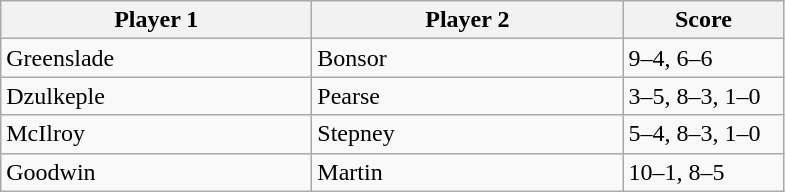<table class="wikitable" style="font-size: 100%">
<tr>
<th width=200>Player 1</th>
<th width=200>Player 2</th>
<th width=100>Score</th>
</tr>
<tr>
<td>Greenslade</td>
<td>Bonsor</td>
<td>9–4, 6–6</td>
</tr>
<tr>
<td>Dzulkeple</td>
<td>Pearse</td>
<td>3–5, 8–3, 1–0</td>
</tr>
<tr>
<td>McIlroy</td>
<td>Stepney</td>
<td>5–4, 8–3, 1–0</td>
</tr>
<tr>
<td>Goodwin</td>
<td>Martin</td>
<td>10–1, 8–5</td>
</tr>
</table>
